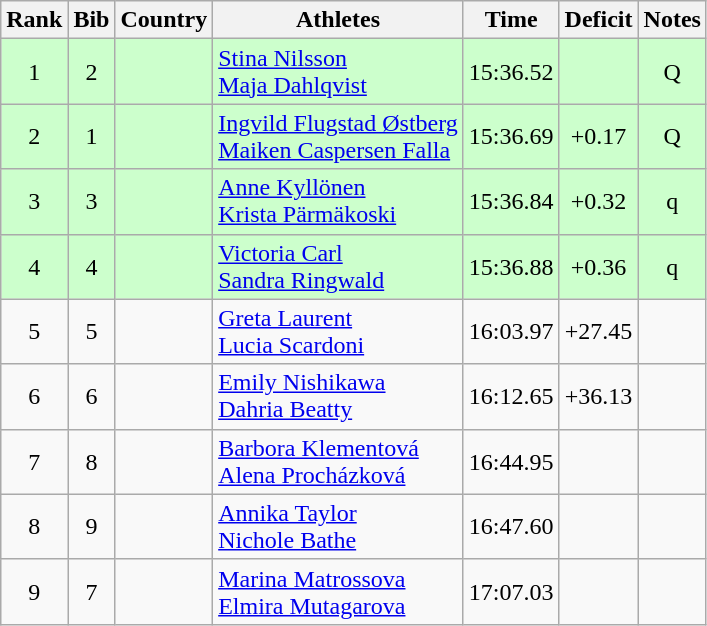<table class="wikitable sortable" style="text-align:center">
<tr>
<th>Rank</th>
<th>Bib</th>
<th>Country</th>
<th>Athletes</th>
<th>Time</th>
<th>Deficit</th>
<th>Notes</th>
</tr>
<tr bgcolor=ccffcc>
<td>1</td>
<td>2</td>
<td align=left></td>
<td align=left><a href='#'>Stina Nilsson</a><br><a href='#'>Maja Dahlqvist</a></td>
<td>15:36.52</td>
<td></td>
<td>Q</td>
</tr>
<tr bgcolor=ccffcc>
<td>2</td>
<td>1</td>
<td align=left></td>
<td align=left><a href='#'>Ingvild Flugstad Østberg</a><br><a href='#'>Maiken Caspersen Falla</a></td>
<td>15:36.69</td>
<td>+0.17</td>
<td>Q</td>
</tr>
<tr bgcolor=ccffcc>
<td>3</td>
<td>3</td>
<td align=left></td>
<td align=left><a href='#'>Anne Kyllönen</a><br><a href='#'>Krista Pärmäkoski</a></td>
<td>15:36.84</td>
<td>+0.32</td>
<td>q</td>
</tr>
<tr bgcolor=ccffcc>
<td>4</td>
<td>4</td>
<td align=left></td>
<td align=left><a href='#'>Victoria Carl</a><br><a href='#'>Sandra Ringwald</a></td>
<td>15:36.88</td>
<td>+0.36</td>
<td>q</td>
</tr>
<tr>
<td>5</td>
<td>5</td>
<td align=left></td>
<td align=left><a href='#'>Greta Laurent</a><br><a href='#'>Lucia Scardoni</a></td>
<td>16:03.97</td>
<td>+27.45</td>
<td></td>
</tr>
<tr>
<td>6</td>
<td>6</td>
<td align=left></td>
<td align=left><a href='#'>Emily Nishikawa</a><br><a href='#'>Dahria Beatty</a></td>
<td>16:12.65</td>
<td>+36.13</td>
<td></td>
</tr>
<tr>
<td>7</td>
<td>8</td>
<td align=left></td>
<td align=left><a href='#'>Barbora Klementová</a><br><a href='#'>Alena Procházková</a></td>
<td>16:44.95</td>
<td></td>
<td></td>
</tr>
<tr>
<td>8</td>
<td>9</td>
<td align=left></td>
<td align=left><a href='#'>Annika Taylor</a><br><a href='#'>Nichole Bathe</a></td>
<td>16:47.60</td>
<td></td>
<td></td>
</tr>
<tr>
<td>9</td>
<td>7</td>
<td align=left></td>
<td align=left><a href='#'>Marina Matrossova</a><br><a href='#'>Elmira Mutagarova</a></td>
<td>17:07.03</td>
<td></td>
<td></td>
</tr>
</table>
